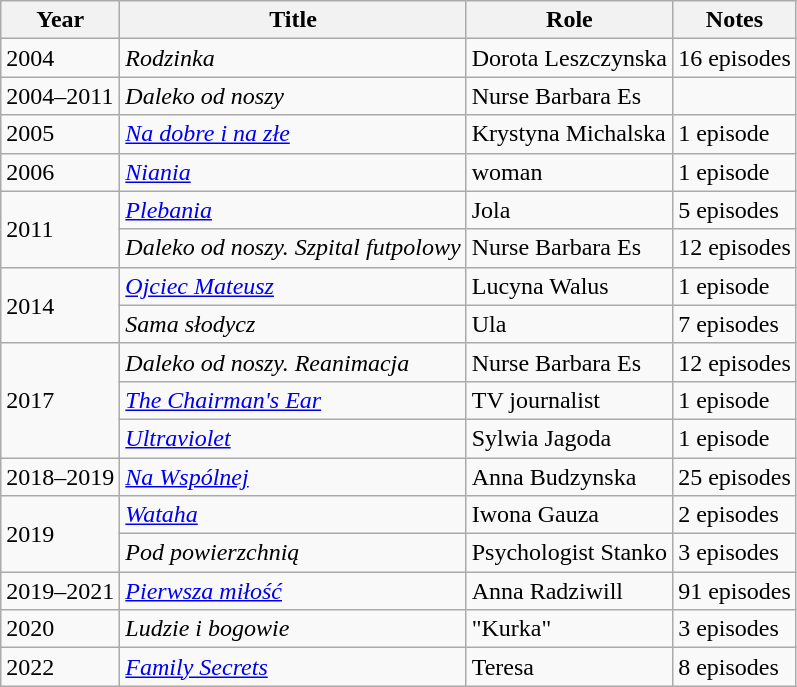<table class="wikitable sortable">
<tr>
<th>Year</th>
<th>Title</th>
<th>Role</th>
<th class="unsortable">Notes</th>
</tr>
<tr>
<td>2004</td>
<td><em>Rodzinka</em></td>
<td>Dorota Leszczynska</td>
<td>16 episodes</td>
</tr>
<tr>
<td>2004–2011</td>
<td><em>Daleko od noszy</em></td>
<td>Nurse Barbara Es</td>
<td></td>
</tr>
<tr>
<td>2005</td>
<td><em><a href='#'>Na dobre i na złe</a></em></td>
<td>Krystyna Michalska</td>
<td>1 episode</td>
</tr>
<tr>
<td>2006</td>
<td><em><a href='#'>Niania</a></em></td>
<td>woman</td>
<td>1 episode</td>
</tr>
<tr>
<td rowspan=2>2011</td>
<td><em><a href='#'>Plebania</a></em></td>
<td>Jola</td>
<td>5 episodes</td>
</tr>
<tr>
<td><em>Daleko od noszy. Szpital futpolowy</em></td>
<td>Nurse Barbara Es</td>
<td>12 episodes</td>
</tr>
<tr>
<td rowspan=2>2014</td>
<td><em><a href='#'>Ojciec Mateusz</a></em></td>
<td>Lucyna Walus</td>
<td>1 episode</td>
</tr>
<tr>
<td><em>Sama słodycz</em></td>
<td>Ula</td>
<td>7 episodes</td>
</tr>
<tr>
<td rowspan=3>2017</td>
<td><em>Daleko od noszy. Reanimacja</em></td>
<td>Nurse Barbara Es</td>
<td>12 episodes</td>
</tr>
<tr>
<td><em><a href='#'>The Chairman's Ear</a></em></td>
<td>TV journalist</td>
<td>1 episode</td>
</tr>
<tr>
<td><em><a href='#'>Ultraviolet</a></em></td>
<td>Sylwia Jagoda</td>
<td>1 episode</td>
</tr>
<tr>
<td>2018–2019</td>
<td><em><a href='#'>Na Wspólnej</a></em></td>
<td>Anna Budzynska</td>
<td>25 episodes</td>
</tr>
<tr>
<td rowspan=2>2019</td>
<td><em><a href='#'>Wataha</a></em></td>
<td>Iwona Gauza</td>
<td>2 episodes</td>
</tr>
<tr>
<td><em>Pod powierzchnią</em></td>
<td>Psychologist Stanko</td>
<td>3 episodes</td>
</tr>
<tr>
<td>2019–2021</td>
<td><em><a href='#'>Pierwsza miłość</a></em></td>
<td>Anna Radziwill</td>
<td>91 episodes</td>
</tr>
<tr>
<td>2020</td>
<td><em>Ludzie i bogowie</em></td>
<td>"Kurka"</td>
<td>3 episodes</td>
</tr>
<tr>
<td>2022</td>
<td><em><a href='#'>Family Secrets</a></em></td>
<td>Teresa</td>
<td>8 episodes</td>
</tr>
</table>
